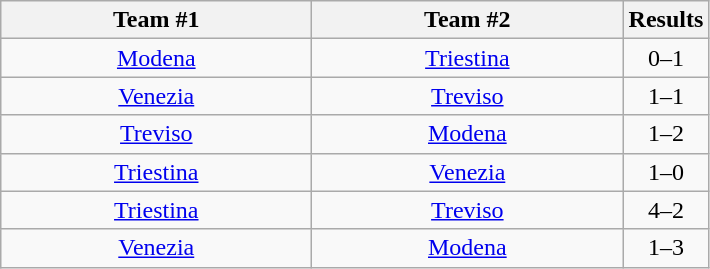<table class="wikitable" style="text-align:center">
<tr>
<th width=200>Team #1</th>
<th width=200>Team #2</th>
<th width=50>Results</th>
</tr>
<tr>
<td><a href='#'>Modena</a></td>
<td><a href='#'>Triestina</a></td>
<td>0–1</td>
</tr>
<tr>
<td><a href='#'>Venezia</a></td>
<td><a href='#'>Treviso</a></td>
<td>1–1</td>
</tr>
<tr>
<td><a href='#'>Treviso</a></td>
<td><a href='#'>Modena</a></td>
<td>1–2</td>
</tr>
<tr>
<td><a href='#'>Triestina</a></td>
<td><a href='#'>Venezia</a></td>
<td>1–0</td>
</tr>
<tr>
<td><a href='#'>Triestina</a></td>
<td><a href='#'>Treviso</a></td>
<td>4–2</td>
</tr>
<tr>
<td><a href='#'>Venezia</a></td>
<td><a href='#'>Modena</a></td>
<td>1–3</td>
</tr>
</table>
